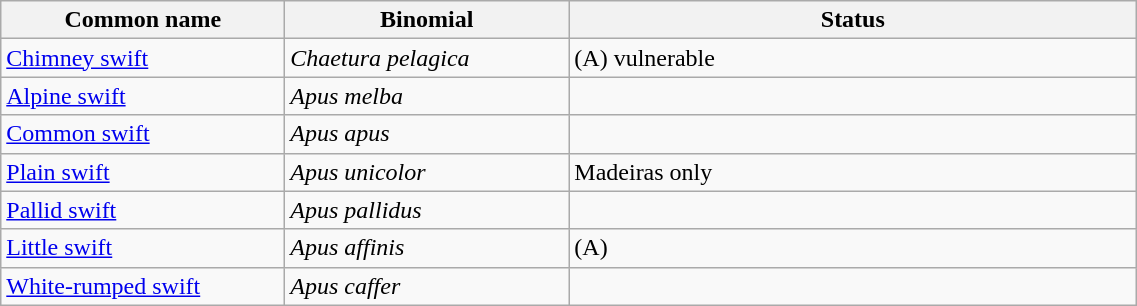<table width=60% class="wikitable">
<tr>
<th width=15%>Common name</th>
<th width=15%>Binomial</th>
<th width=30%>Status</th>
</tr>
<tr>
<td><a href='#'>Chimney swift</a></td>
<td><em>Chaetura pelagica</em></td>
<td>(A) vulnerable</td>
</tr>
<tr>
<td><a href='#'>Alpine swift</a></td>
<td><em>Apus melba</em></td>
<td></td>
</tr>
<tr>
<td><a href='#'>Common swift</a></td>
<td><em>Apus apus</em></td>
<td></td>
</tr>
<tr>
<td><a href='#'>Plain swift</a></td>
<td><em>Apus unicolor</em></td>
<td>Madeiras only</td>
</tr>
<tr>
<td><a href='#'>Pallid swift</a></td>
<td><em>Apus pallidus</em></td>
<td></td>
</tr>
<tr>
<td><a href='#'>Little swift</a></td>
<td><em>Apus affinis</em></td>
<td>(A)</td>
</tr>
<tr>
<td><a href='#'>White-rumped swift</a></td>
<td><em>Apus caffer</em></td>
<td></td>
</tr>
</table>
